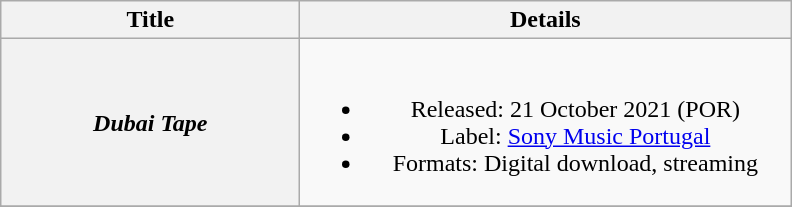<table class="wikitable plainrowheaders" style="text-align:center;">
<tr>
<th scope="col" style="width:12em;">Title</th>
<th scope="col" style="width:20em;">Details</th>
</tr>
<tr>
<th scope="row"><em>Dubai Tape</em> <br></th>
<td><br><ul><li>Released: 21 October 2021 <span>(POR)</span></li><li>Label: <a href='#'>Sony Music Portugal</a></li><li>Formats: Digital download, streaming</li></ul></td>
</tr>
<tr>
</tr>
</table>
